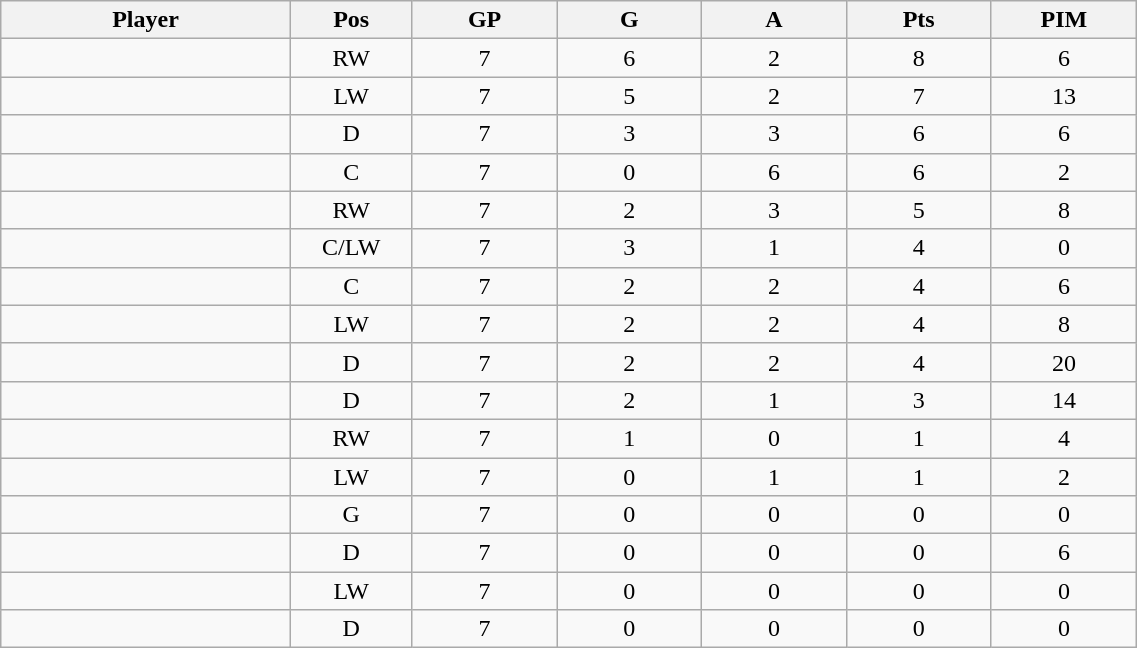<table class="wikitable sortable" width="60%">
<tr ALIGN="center">
<th bgcolor="#DDDDFF" width="10%">Player</th>
<th bgcolor="#DDDDFF" width="3%" title="Position">Pos</th>
<th bgcolor="#DDDDFF" width="5%" title="Games played">GP</th>
<th bgcolor="#DDDDFF" width="5%" title="Goals">G</th>
<th bgcolor="#DDDDFF" width="5%" title="Assists">A</th>
<th bgcolor="#DDDDFF" width="5%" title="Points">Pts</th>
<th bgcolor="#DDDDFF" width="5%" title="Penalties in Minutes">PIM</th>
</tr>
<tr align="center">
<td align="right"></td>
<td>RW</td>
<td>7</td>
<td>6</td>
<td>2</td>
<td>8</td>
<td>6</td>
</tr>
<tr align="center">
<td align="right"></td>
<td>LW</td>
<td>7</td>
<td>5</td>
<td>2</td>
<td>7</td>
<td>13</td>
</tr>
<tr align="center">
<td align="right"></td>
<td>D</td>
<td>7</td>
<td>3</td>
<td>3</td>
<td>6</td>
<td>6</td>
</tr>
<tr align="center">
<td align="right"></td>
<td>C</td>
<td>7</td>
<td>0</td>
<td>6</td>
<td>6</td>
<td>2</td>
</tr>
<tr align="center">
<td align="right"></td>
<td>RW</td>
<td>7</td>
<td>2</td>
<td>3</td>
<td>5</td>
<td>8</td>
</tr>
<tr align="center">
<td align="right"></td>
<td>C/LW</td>
<td>7</td>
<td>3</td>
<td>1</td>
<td>4</td>
<td>0</td>
</tr>
<tr align="center">
<td align="right"></td>
<td>C</td>
<td>7</td>
<td>2</td>
<td>2</td>
<td>4</td>
<td>6</td>
</tr>
<tr align="center">
<td align="right"></td>
<td>LW</td>
<td>7</td>
<td>2</td>
<td>2</td>
<td>4</td>
<td>8</td>
</tr>
<tr align="center">
<td align="right"></td>
<td>D</td>
<td>7</td>
<td>2</td>
<td>2</td>
<td>4</td>
<td>20</td>
</tr>
<tr align="center">
<td align="right"></td>
<td>D</td>
<td>7</td>
<td>2</td>
<td>1</td>
<td>3</td>
<td>14</td>
</tr>
<tr align="center">
<td align="right"></td>
<td>RW</td>
<td>7</td>
<td>1</td>
<td>0</td>
<td>1</td>
<td>4</td>
</tr>
<tr align="center">
<td align="right"></td>
<td>LW</td>
<td>7</td>
<td>0</td>
<td>1</td>
<td>1</td>
<td>2</td>
</tr>
<tr align="center">
<td align="right"></td>
<td>G</td>
<td>7</td>
<td>0</td>
<td>0</td>
<td>0</td>
<td>0</td>
</tr>
<tr align="center">
<td align="right"></td>
<td>D</td>
<td>7</td>
<td>0</td>
<td>0</td>
<td>0</td>
<td>6</td>
</tr>
<tr align="center">
<td align="right"></td>
<td>LW</td>
<td>7</td>
<td>0</td>
<td>0</td>
<td>0</td>
<td>0</td>
</tr>
<tr align="center">
<td align="right"></td>
<td>D</td>
<td>7</td>
<td>0</td>
<td>0</td>
<td>0</td>
<td>0</td>
</tr>
</table>
